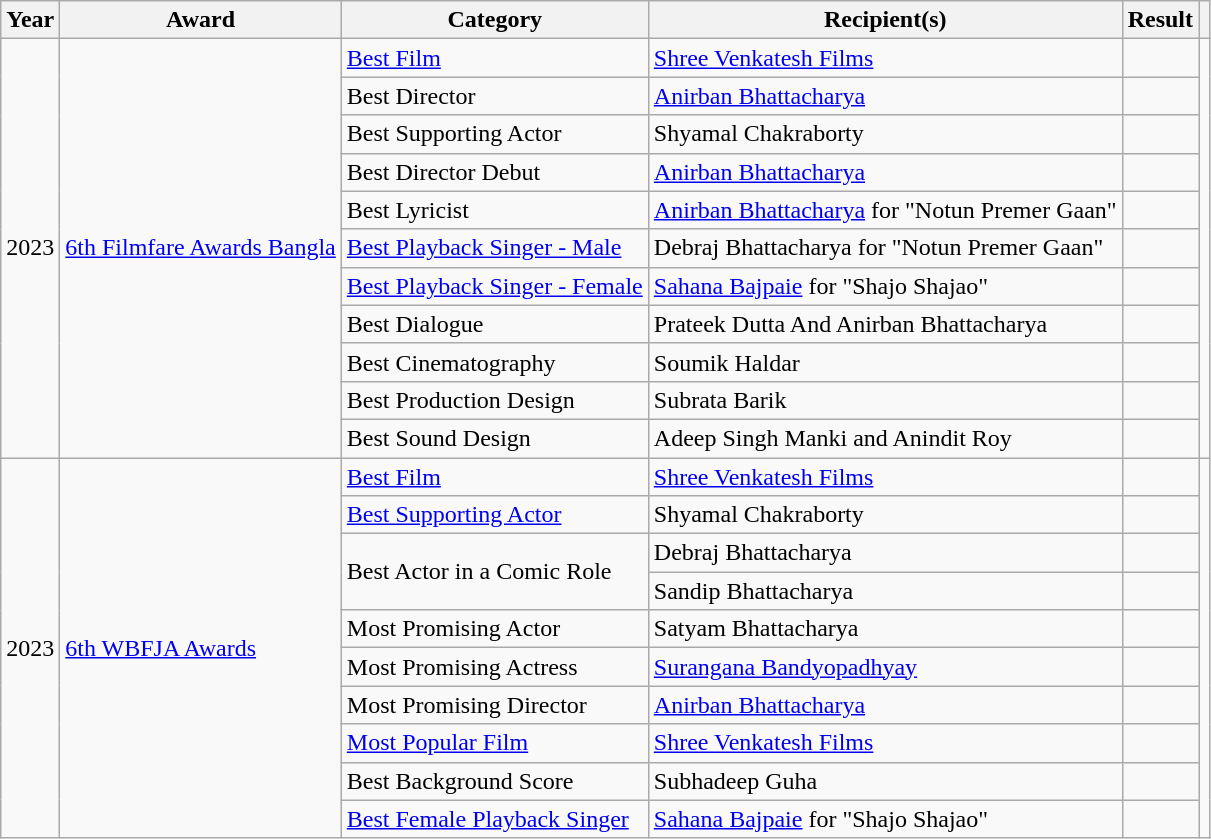<table class="wikitable plainrowheaders sortable">
<tr>
<th scope="col">Year</th>
<th scope="col">Award</th>
<th scope="col">Category</th>
<th scope="col">Recipient(s)</th>
<th scope="col">Result</th>
<th scope="col" class="unsortable"></th>
</tr>
<tr>
<td rowspan="11">2023</td>
<td rowspan="11"><a href='#'>6th Filmfare Awards Bangla</a></td>
<td><a href='#'>Best Film</a></td>
<td><a href='#'>Shree Venkatesh Films</a></td>
<td></td>
<td rowspan="11"></td>
</tr>
<tr>
<td>Best Director</td>
<td><a href='#'>Anirban Bhattacharya</a></td>
<td></td>
</tr>
<tr>
<td>Best Supporting Actor</td>
<td>Shyamal Chakraborty</td>
<td></td>
</tr>
<tr>
<td>Best Director Debut</td>
<td><a href='#'>Anirban Bhattacharya</a></td>
<td></td>
</tr>
<tr>
<td>Best Lyricist</td>
<td><a href='#'>Anirban Bhattacharya</a> for "Notun Premer Gaan"</td>
<td></td>
</tr>
<tr>
<td><a href='#'>Best Playback Singer - Male</a></td>
<td>Debraj Bhattacharya for "Notun Premer Gaan"</td>
<td></td>
</tr>
<tr>
<td><a href='#'>Best Playback Singer - Female</a></td>
<td><a href='#'>Sahana Bajpaie</a> for "Shajo Shajao"</td>
<td></td>
</tr>
<tr>
<td>Best Dialogue</td>
<td>Prateek Dutta And Anirban Bhattacharya</td>
<td></td>
</tr>
<tr>
<td>Best Cinematography</td>
<td>Soumik Haldar</td>
<td></td>
</tr>
<tr>
<td>Best Production Design</td>
<td>Subrata Barik</td>
<td></td>
</tr>
<tr>
<td>Best Sound Design</td>
<td>Adeep Singh Manki and Anindit Roy</td>
<td></td>
</tr>
<tr>
<td rowspan="10">2023</td>
<td rowspan="10"><a href='#'>6th WBFJA Awards</a></td>
<td><a href='#'>Best Film</a></td>
<td><a href='#'>Shree Venkatesh Films</a></td>
<td></td>
<td rowspan="10"></td>
</tr>
<tr>
<td><a href='#'>Best Supporting Actor</a></td>
<td>Shyamal Chakraborty</td>
<td></td>
</tr>
<tr>
<td rowspan="2">Best Actor in a Comic Role</td>
<td>Debraj Bhattacharya</td>
<td></td>
</tr>
<tr>
<td>Sandip Bhattacharya</td>
<td></td>
</tr>
<tr>
<td>Most Promising Actor</td>
<td>Satyam Bhattacharya</td>
<td></td>
</tr>
<tr>
<td>Most Promising Actress</td>
<td><a href='#'>Surangana Bandyopadhyay</a></td>
<td></td>
</tr>
<tr>
<td>Most Promising Director</td>
<td><a href='#'>Anirban Bhattacharya</a></td>
<td></td>
</tr>
<tr>
<td><a href='#'>Most Popular Film</a></td>
<td><a href='#'>Shree Venkatesh Films</a></td>
<td></td>
</tr>
<tr>
<td>Best Background Score</td>
<td>Subhadeep Guha</td>
<td></td>
</tr>
<tr>
<td><a href='#'>Best Female Playback Singer</a></td>
<td><a href='#'>Sahana Bajpaie</a> for "Shajo Shajao"</td>
<td></td>
</tr>
</table>
